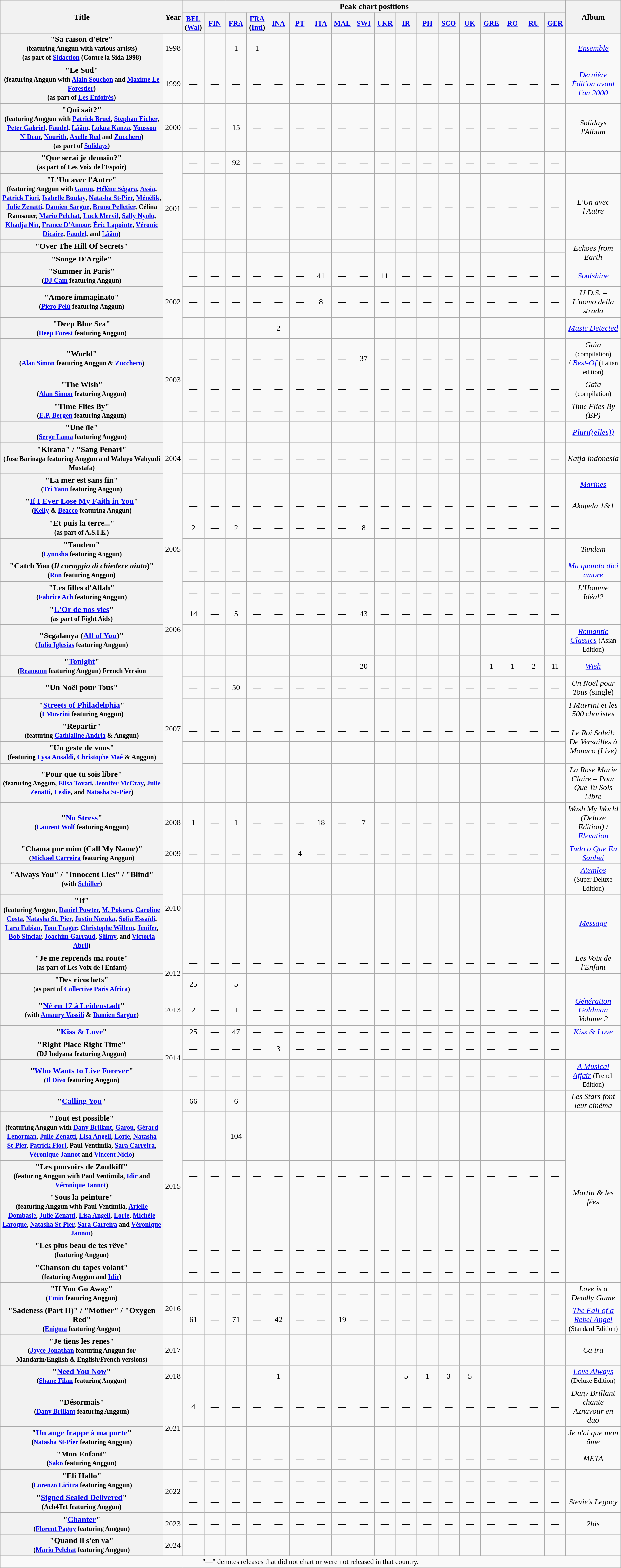<table class="wikitable plainrowheaders" style="text-align:center;">
<tr>
<th scope="col" rowspan="2" style="width:20em;">Title</th>
<th scope="col" rowspan="2">Year</th>
<th scope="col" colspan="18">Peak chart positions</th>
<th scope="col" rowspan="2">Album</th>
</tr>
<tr>
<th scope="col" style="width:2.5em;font-size:90%;"><a href='#'>BEL</a><br>(<a href='#'>Wal</a>)</th>
<th scope="col" style="width:2.5em;font-size:90%;"><a href='#'>FIN</a></th>
<th scope="col" style="width:2.5em; font-size:90%;"><a href='#'>FRA</a></th>
<th scope="col" style="width:2.5em; font-size:90%;"><a href='#'>FRA</a><br>(<a href='#'>Intl</a>)<br></th>
<th scope="col" style="width:2.5em;font-size:90%;"><a href='#'>INA</a></th>
<th scope="col" style="width:2.5em;font-size:90%;"><a href='#'>PT</a></th>
<th scope="col" style="width:2.5em;font-size:90%;"><a href='#'>ITA</a></th>
<th scope="col" style="width:2.5em;font-size:90%;"><a href='#'>MAL</a></th>
<th scope="col" style="width:2.5em;font-size:90%;"><a href='#'>SWI</a></th>
<th scope="col" style="width:2.5em;font-size:90%;"><a href='#'>UKR</a></th>
<th scope="col" style="width:2.5em;font-size:90%;"><a href='#'>IR</a><br></th>
<th scope="col" style="width:2.5em;font-size:90%;"><a href='#'>PH</a><br></th>
<th scope="col" style="width:2.5em;font-size:90%;"><a href='#'>SCO</a><br></th>
<th scope="col" style="width:2.5em;font-size:90%;"><a href='#'>UK</a><br></th>
<th scope="col" style="width:2.5em;font-size:90%;"><a href='#'>GRE</a></th>
<th scope="col" style="width:2.5em;font-size:90%;"><a href='#'>RO</a></th>
<th scope="col" style="width:2.5em;font-size:90%;"><a href='#'>RU</a></th>
<th scope="col" style="width:2.5em;font-size:90%;"><a href='#'>GER</a><br></th>
</tr>
<tr>
<th scope="row">"Sa raison d'être"<br><small>(featuring Anggun with various artists)</small><br><small>(as part of <a href='#'>Sidaction</a> (Contre la Sida 1998)</small></th>
<td>1998</td>
<td>—</td>
<td>—</td>
<td>1</td>
<td>1</td>
<td>—</td>
<td>—</td>
<td>—</td>
<td>—</td>
<td>—</td>
<td>—</td>
<td>—</td>
<td>—</td>
<td>—</td>
<td>—</td>
<td>—</td>
<td>—</td>
<td>—</td>
<td>—</td>
<td><em><a href='#'>Ensemble</a></em></td>
</tr>
<tr>
<th scope="row">"Le Sud"<br><small>(featuring Anggun with <a href='#'>Alain Souchon</a> and <a href='#'>Maxime Le Forestier</a>)</small><br><small>(as part of <a href='#'>Les Enfoirés</a>)</small></th>
<td>1999</td>
<td>—</td>
<td>—</td>
<td>—</td>
<td>—</td>
<td>—</td>
<td>—</td>
<td>—</td>
<td>—</td>
<td>—</td>
<td>—</td>
<td>—</td>
<td>—</td>
<td>—</td>
<td>—</td>
<td>—</td>
<td>—</td>
<td>—</td>
<td>—</td>
<td><em><a href='#'>Dernière Édition avant l'an 2000</a></em></td>
</tr>
<tr>
<th scope="row">"Qui sait?"<br><small>(featuring Anggun with <a href='#'>Patrick Bruel</a>, <a href='#'>Stephan Eicher</a>, <a href='#'>Peter Gabriel</a>, <a href='#'>Faudel</a>, <a href='#'>Lââm</a>, <a href='#'>Lokua Kanza</a>, <a href='#'>Youssou N'Dour</a>, <a href='#'>Nourith</a>, <a href='#'>Axelle Red</a> and <a href='#'>Zucchero</a>)</small><br><small>(as part of <a href='#'>Solidays</a>)</small></th>
<td>2000</td>
<td>—</td>
<td>—</td>
<td>15</td>
<td>—</td>
<td>—</td>
<td>—</td>
<td>—</td>
<td>—</td>
<td>—</td>
<td>—</td>
<td>—</td>
<td>—</td>
<td>—</td>
<td>—</td>
<td>—</td>
<td>—</td>
<td>—</td>
<td>—</td>
<td><em>Solidays l'Album</em></td>
</tr>
<tr>
<th scope="row">"Que serai je demain?"<br><small>(as part of Les Voix de l'Espoir)</small></th>
<td rowspan="4">2001</td>
<td>—</td>
<td>—</td>
<td>92</td>
<td>—</td>
<td>—</td>
<td>—</td>
<td>—</td>
<td>—</td>
<td>—</td>
<td>—</td>
<td>—</td>
<td>—</td>
<td>—</td>
<td>—</td>
<td>—</td>
<td>—</td>
<td>—</td>
<td>—</td>
<td></td>
</tr>
<tr>
<th scope="row">"L'Un avec l'Autre"<br><small>(featuring Anggun with <a href='#'>Garou</a>, <a href='#'>Hélène Ségara</a>, <a href='#'>Assia</a>, <a href='#'>Patrick Fiori</a>, <a href='#'>Isabelle Boulay</a>, <a href='#'>Natasha St-Pier</a>, <a href='#'>Ménélik</a>, <a href='#'>Julie Zenatti</a>, <a href='#'>Damien Sargue</a>, <a href='#'>Bruno Pelletier</a>, Célina Ramsauer, <a href='#'>Mario Pelchat</a>, <a href='#'>Luck Mervil</a>, <a href='#'>Sally Nyolo</a>, <a href='#'>Khadja Nin</a>, <a href='#'>France D'Amour</a>, <a href='#'>Éric Lapointe</a>, <a href='#'>Véronic Dicaire</a>, <a href='#'>Faudel</a>, and <a href='#'>Lââm</a>)</small></th>
<td>—</td>
<td>—</td>
<td>—</td>
<td>—</td>
<td>—</td>
<td>—</td>
<td>—</td>
<td>—</td>
<td>—</td>
<td>—</td>
<td>—</td>
<td>—</td>
<td>—</td>
<td>—</td>
<td>—</td>
<td>—</td>
<td>—</td>
<td>—</td>
<td><em>L'Un avec l'Autre</em></td>
</tr>
<tr>
<th scope="row">"Over The Hill Of Secrets"</th>
<td>—</td>
<td>—</td>
<td>—</td>
<td>—</td>
<td>—</td>
<td>—</td>
<td>—</td>
<td>—</td>
<td>—</td>
<td>—</td>
<td>—</td>
<td>—</td>
<td>—</td>
<td>—</td>
<td>—</td>
<td>—</td>
<td>—</td>
<td>—</td>
<td rowspan="2"><em>Echoes from Earth</em></td>
</tr>
<tr>
<th scope="row">"Songe D'Argile"</th>
<td>—</td>
<td>—</td>
<td>—</td>
<td>—</td>
<td>—</td>
<td>—</td>
<td>—</td>
<td>—</td>
<td>—</td>
<td>—</td>
<td>—</td>
<td>—</td>
<td>—</td>
<td>—</td>
<td>—</td>
<td>—</td>
<td>—</td>
<td>—</td>
</tr>
<tr>
<th scope="row">"Summer in Paris"<br><small>(<a href='#'>DJ Cam</a> featuring Anggun)</small></th>
<td rowspan="3">2002</td>
<td>—</td>
<td>—</td>
<td>—</td>
<td>—</td>
<td>—</td>
<td>—</td>
<td>41</td>
<td>—</td>
<td>—</td>
<td>11</td>
<td>—</td>
<td>—</td>
<td>—</td>
<td>—</td>
<td>—</td>
<td>—</td>
<td>—</td>
<td>—</td>
<td><em><a href='#'>Soulshine</a></em></td>
</tr>
<tr>
<th scope="row">"Amore immaginato"<br><small>(<a href='#'>Piero Pelù</a> featuring Anggun)</small></th>
<td>—</td>
<td>—</td>
<td>—</td>
<td>—</td>
<td>—</td>
<td>—</td>
<td>8</td>
<td>—</td>
<td>—</td>
<td>—</td>
<td>—</td>
<td>—</td>
<td>—</td>
<td>—</td>
<td>—</td>
<td>—</td>
<td>—</td>
<td>—</td>
<td><em>U.D.S. – L'uomo della strada</em></td>
</tr>
<tr>
<th scope="row">"Deep Blue Sea"<br><small>(<a href='#'>Deep Forest</a> featuring Anggun)</small></th>
<td>—</td>
<td>—</td>
<td>—</td>
<td>—</td>
<td>2</td>
<td>—</td>
<td>—</td>
<td>—</td>
<td>—</td>
<td>—</td>
<td>—</td>
<td>—</td>
<td>—</td>
<td>—</td>
<td>—</td>
<td>—</td>
<td>—</td>
<td>—</td>
<td><em><a href='#'>Music Detected</a></em></td>
</tr>
<tr>
<th scope="row">"World"<br><small>(<a href='#'>Alan Simon</a> featuring Anggun & <a href='#'>Zucchero</a>)</small></th>
<td rowspan="3">2003</td>
<td>—</td>
<td>—</td>
<td>—</td>
<td>—</td>
<td>—</td>
<td>—</td>
<td>—</td>
<td>—</td>
<td>37</td>
<td>—</td>
<td>—</td>
<td>—</td>
<td>—</td>
<td>—</td>
<td>—</td>
<td>—</td>
<td>—</td>
<td>—</td>
<td><em>Gaïa</em> <small>(compilation)</small><br> / <em><a href='#'>Best-Of</a></em> <small>(Italian edition)</small></td>
</tr>
<tr>
<th scope="row">"The Wish"<br><small>(<a href='#'>Alan Simon</a> featuring Anggun)</small></th>
<td>—</td>
<td>—</td>
<td>—</td>
<td>—</td>
<td>—</td>
<td>—</td>
<td>—</td>
<td>—</td>
<td>—</td>
<td>—</td>
<td>—</td>
<td>—</td>
<td>—</td>
<td>—</td>
<td>—</td>
<td>—</td>
<td>—</td>
<td>—</td>
<td><em>Gaïa</em> <small>(compilation)</small></td>
</tr>
<tr>
<th scope="row">"Time Flies By"<br><small>(<a href='#'>E.P. Bergen</a> featuring Anggun)</small></th>
<td>—</td>
<td>—</td>
<td>—</td>
<td>—</td>
<td>—</td>
<td>—</td>
<td>—</td>
<td>—</td>
<td>—</td>
<td>—</td>
<td>—</td>
<td>—</td>
<td>—</td>
<td>—</td>
<td>—</td>
<td>—</td>
<td>—</td>
<td>—</td>
<td><em>Time Flies By (EP)</em></td>
</tr>
<tr>
<th scope="row">"Une île"<br><small>(<a href='#'>Serge Lama</a> featuring Anggun)</small></th>
<td rowspan="3">2004</td>
<td>—</td>
<td>—</td>
<td>—</td>
<td>—</td>
<td>—</td>
<td>—</td>
<td>—</td>
<td>—</td>
<td>—</td>
<td>—</td>
<td>—</td>
<td>—</td>
<td>—</td>
<td>—</td>
<td>—</td>
<td>—</td>
<td>—</td>
<td>—</td>
<td><em><a href='#'>Pluri((elles))</a></em></td>
</tr>
<tr>
<th scope="row">"Kirana" / "Sang Penari"<br><small>(Jose Barinaga featuring Anggun and Waluyo Wahyudi Mustafa)</small></th>
<td>—</td>
<td>—</td>
<td>—</td>
<td>—</td>
<td>—</td>
<td>—</td>
<td>—</td>
<td>—</td>
<td>—</td>
<td>—</td>
<td>—</td>
<td>—</td>
<td>—</td>
<td>—</td>
<td>—</td>
<td>—</td>
<td>—</td>
<td>—</td>
<td><em>Katja Indonesia</em></td>
</tr>
<tr>
<th scope="row">"La mer est sans fin"<br><small>(<a href='#'>Tri Yann</a> featuring Anggun)</small></th>
<td>—</td>
<td>—</td>
<td>—</td>
<td>—</td>
<td>—</td>
<td>—</td>
<td>—</td>
<td>—</td>
<td>—</td>
<td>—</td>
<td>—</td>
<td>—</td>
<td>—</td>
<td>—</td>
<td>—</td>
<td>—</td>
<td>—</td>
<td>—</td>
<td><em><a href='#'>Marines</a></em></td>
</tr>
<tr>
<th scope="row">"<a href='#'>If I Ever Lose My Faith in You</a>"<br><small>(<a href='#'>Kelly</a> & <a href='#'>Beacco</a> featuring Anggun)</small></th>
<td rowspan="5">2005</td>
<td>—</td>
<td>—</td>
<td>—</td>
<td>—</td>
<td>—</td>
<td>—</td>
<td>—</td>
<td>—</td>
<td>—</td>
<td>—</td>
<td>—</td>
<td>—</td>
<td>—</td>
<td>—</td>
<td>—</td>
<td>—</td>
<td>—</td>
<td>—</td>
<td><em>Akapela 1&1</em></td>
</tr>
<tr>
<th scope="row">"Et puis la terre..."<br><small>(as part of A.S.I.E.)</small></th>
<td>2</td>
<td>—</td>
<td>2</td>
<td>—</td>
<td>—</td>
<td>—</td>
<td>—</td>
<td>—</td>
<td>8</td>
<td>—</td>
<td>—</td>
<td>—</td>
<td>—</td>
<td>—</td>
<td>—</td>
<td>—</td>
<td>—</td>
<td>—</td>
<td></td>
</tr>
<tr>
<th scope="row">"Tandem"<br><small>(<a href='#'>Lynnsha</a> featuring Anggun)</small></th>
<td>—</td>
<td>—</td>
<td>—</td>
<td>—</td>
<td>—</td>
<td>—</td>
<td>—</td>
<td>—</td>
<td>—</td>
<td>—</td>
<td>—</td>
<td>—</td>
<td>—</td>
<td>—</td>
<td>—</td>
<td>—</td>
<td>—</td>
<td>—</td>
<td><em>Tandem</em></td>
</tr>
<tr>
<th scope="row">"Catch You (<em>Il coraggio di chiedere aiuto</em>)"<br><small>(<a href='#'>Ron</a> featuring Anggun)</small></th>
<td>—</td>
<td>—</td>
<td>—</td>
<td>—</td>
<td>—</td>
<td>—</td>
<td>—</td>
<td>—</td>
<td>—</td>
<td>—</td>
<td>—</td>
<td>—</td>
<td>—</td>
<td>—</td>
<td>—</td>
<td>—</td>
<td>—</td>
<td>—</td>
<td><em><a href='#'>Ma quando dici amore</a></em></td>
</tr>
<tr>
<th scope="row">"Les filles d'Allah"<br><small>(<a href='#'>Fabrice Ach</a> featuring Anggun)</small></th>
<td>—</td>
<td>—</td>
<td>—</td>
<td>—</td>
<td>—</td>
<td>—</td>
<td>—</td>
<td>—</td>
<td>—</td>
<td>—</td>
<td>—</td>
<td>—</td>
<td>—</td>
<td>—</td>
<td>—</td>
<td>—</td>
<td>—</td>
<td>—</td>
<td><em>L'Homme Idéal?</em></td>
</tr>
<tr>
<th scope="row">"<a href='#'>L'Or de nos vies</a>"<br><small>(as part of Fight Aids)</small></th>
<td rowspan="2">2006</td>
<td>14</td>
<td>—</td>
<td>5</td>
<td>—</td>
<td>—</td>
<td>—</td>
<td>—</td>
<td>—</td>
<td>43</td>
<td>—</td>
<td>—</td>
<td>—</td>
<td>—</td>
<td>—</td>
<td>—</td>
<td>—</td>
<td>—</td>
<td>—</td>
<td></td>
</tr>
<tr>
<th scope="row">"Segalanya (<a href='#'>All of You</a>)"<br><small>(<a href='#'>Julio Iglesias</a> featuring Anggun)</small></th>
<td>—</td>
<td>—</td>
<td>—</td>
<td>—</td>
<td>—</td>
<td>—</td>
<td>—</td>
<td>—</td>
<td>—</td>
<td>—</td>
<td>—</td>
<td>—</td>
<td>—</td>
<td>—</td>
<td>—</td>
<td>—</td>
<td>—</td>
<td>—</td>
<td><em><a href='#'>Romantic Classics</a></em> <small>(Asian Edition)</small></td>
</tr>
<tr>
<th scope="row">"<a href='#'>Tonight</a>"<br><small>(<a href='#'>Reamonn</a> featuring Anggun)</small> <small>French Version</small></th>
<td rowspan="6">2007</td>
<td>—</td>
<td>—</td>
<td>—</td>
<td>—</td>
<td>—</td>
<td>—</td>
<td>—</td>
<td>—</td>
<td>20</td>
<td>—</td>
<td>—</td>
<td>—</td>
<td>—</td>
<td>—</td>
<td>1</td>
<td>1</td>
<td>2</td>
<td>11</td>
<td><em><a href='#'>Wish</a></em></td>
</tr>
<tr>
<th scope="row">"Un Noël pour Tous"</th>
<td>—</td>
<td>—</td>
<td>50</td>
<td>—</td>
<td>—</td>
<td>—</td>
<td>—</td>
<td>—</td>
<td>—</td>
<td>—</td>
<td>—</td>
<td>—</td>
<td>—</td>
<td>—</td>
<td>—</td>
<td>—</td>
<td>—</td>
<td>—</td>
<td><em>Un Noël pour Tous</em> (single)</td>
</tr>
<tr>
<th scope="row">"<a href='#'>Streets of Philadelphia</a>"<br><small>(<a href='#'>I Muvrini</a> featuring Anggun)</small></th>
<td>—</td>
<td>—</td>
<td>—</td>
<td>—</td>
<td>—</td>
<td>—</td>
<td>—</td>
<td>—</td>
<td>—</td>
<td>—</td>
<td>—</td>
<td>—</td>
<td>—</td>
<td>—</td>
<td>—</td>
<td>—</td>
<td>—</td>
<td>—</td>
<td><em>I Muvrini et les 500 choristes</em></td>
</tr>
<tr>
<th scope="row">"Repartir"<br><small>(featuring <a href='#'>Cathialine Andria</a> & Anggun)</small></th>
<td>—</td>
<td>—</td>
<td>—</td>
<td>—</td>
<td>—</td>
<td>—</td>
<td>—</td>
<td>—</td>
<td>—</td>
<td>—</td>
<td>—</td>
<td>—</td>
<td>—</td>
<td>—</td>
<td>—</td>
<td>—</td>
<td>—</td>
<td>—</td>
<td rowspan="2"><em>Le Roi Soleil: De Versailles à Monaco (Live)</em></td>
</tr>
<tr>
<th scope="row">"Un geste de vous"<br><small>(featuring <a href='#'>Lysa Ansaldi</a>, <a href='#'>Christophe Maé</a> & Anggun)</small></th>
<td>—</td>
<td>—</td>
<td>—</td>
<td>—</td>
<td>—</td>
<td>—</td>
<td>—</td>
<td>—</td>
<td>—</td>
<td>—</td>
<td>—</td>
<td>—</td>
<td>—</td>
<td>—</td>
<td>—</td>
<td>—</td>
<td>—</td>
<td>—</td>
</tr>
<tr>
<th scope="row">"Pour que tu sois libre"<br><small>(featuring Anggun, <a href='#'>Elisa Tovati</a>, <a href='#'>Jennifer McCray</a>, <a href='#'>Julie Zenatti</a>, <a href='#'>Leslie</a>, and <a href='#'>Natasha St-Pier</a>)</small></th>
<td>—</td>
<td>—</td>
<td>—</td>
<td>—</td>
<td>—</td>
<td>—</td>
<td>—</td>
<td>—</td>
<td>—</td>
<td>—</td>
<td>—</td>
<td>—</td>
<td>—</td>
<td>—</td>
<td>—</td>
<td>—</td>
<td>—</td>
<td>—</td>
<td><em>La Rose Marie Claire – Pour Que Tu Sois Libre</em></td>
</tr>
<tr>
<th scope="row">"<a href='#'>No Stress</a>"<br><small>(<a href='#'>Laurent Wolf</a> featuring Anggun)</small></th>
<td>2008</td>
<td>1</td>
<td>—</td>
<td>1</td>
<td>—</td>
<td>—</td>
<td>—</td>
<td>18</td>
<td>—</td>
<td>7</td>
<td>—</td>
<td>—</td>
<td>—</td>
<td>—</td>
<td>—</td>
<td>—</td>
<td>—</td>
<td>—</td>
<td>—</td>
<td><em>Wash My World (Deluxe Edition)</em> / <em><a href='#'>Elevation</a></em></td>
</tr>
<tr>
<th scope="row">"Chama por mim (Call My Name)"<br><small>(<a href='#'>Mickael Carreira</a> featuring Anggun)</small></th>
<td>2009</td>
<td>—</td>
<td>—</td>
<td>—</td>
<td>—</td>
<td>—</td>
<td>4</td>
<td>—</td>
<td>—</td>
<td>—</td>
<td>—</td>
<td>—</td>
<td>—</td>
<td>—</td>
<td>—</td>
<td>—</td>
<td>—</td>
<td>—</td>
<td>—</td>
<td><em><a href='#'>Tudo o Que Eu Sonhei</a></em></td>
</tr>
<tr>
<th scope="row">"Always You" / "Innocent Lies" / "Blind"<br><small>(with <a href='#'>Schiller</a>)</small></th>
<td rowspan="2">2010</td>
<td>—</td>
<td>—</td>
<td>—</td>
<td>—</td>
<td>—</td>
<td>—</td>
<td>—</td>
<td>—</td>
<td>—</td>
<td>—</td>
<td>—</td>
<td>—</td>
<td>—</td>
<td>—</td>
<td>—</td>
<td>—</td>
<td>—</td>
<td>—</td>
<td><em><a href='#'>Atemlos</a></em><br><small>(Super Deluxe Edition)</small></td>
</tr>
<tr>
<th scope="row">"If"<br><small>(featuring Anggun, <a href='#'>Daniel Powter</a>, <a href='#'>M. Pokora</a>, <a href='#'>Caroline Costa</a>, <a href='#'>Natasha St. Pier</a>, <a href='#'>Justin Nozuka</a>, <a href='#'>Sofia Essaïdi</a>, <a href='#'>Lara Fabian</a>, <a href='#'>Tom Frager</a>, <a href='#'>Christophe Willem</a>, <a href='#'>Jenifer</a>, <a href='#'>Bob Sinclar</a>, <a href='#'>Joachim Garraud</a>, <a href='#'>Sliimy</a>, and <a href='#'>Victoria Abril</a>)</small></th>
<td>—</td>
<td>—</td>
<td>—</td>
<td>—</td>
<td>—</td>
<td>—</td>
<td>—</td>
<td>—</td>
<td>—</td>
<td>—</td>
<td>—</td>
<td>—</td>
<td>—</td>
<td>—</td>
<td>—</td>
<td>—</td>
<td>—</td>
<td>—</td>
<td><em><a href='#'>Message</a></em></td>
</tr>
<tr>
<th scope="row">"Je me reprends ma route"<br><small>(as part of Les Voix de l'Enfant)</small></th>
<td rowspan="2">2012</td>
<td>—</td>
<td>—</td>
<td>—</td>
<td>—</td>
<td>—</td>
<td>—</td>
<td>—</td>
<td>—</td>
<td>—</td>
<td>—</td>
<td>—</td>
<td>—</td>
<td>—</td>
<td>—</td>
<td>—</td>
<td>—</td>
<td>—</td>
<td>—</td>
<td><em>Les Voix de l'Enfant</em></td>
</tr>
<tr>
<th scope="row">"Des ricochets"<br><small>(as part of <a href='#'>Collective Paris Africa</a>)</small></th>
<td>25</td>
<td>—</td>
<td>5</td>
<td>—</td>
<td>—</td>
<td>—</td>
<td>—</td>
<td>—</td>
<td>—</td>
<td>—</td>
<td>—</td>
<td>—</td>
<td>—</td>
<td>—</td>
<td>—</td>
<td>—</td>
<td>—</td>
<td>—</td>
<td></td>
</tr>
<tr>
<th scope="row">"<a href='#'>Né en 17 à Leidenstadt</a>"<br><small>(with <a href='#'>Amaury Vassili</a> & <a href='#'>Damien Sargue</a>)</small></th>
<td>2013</td>
<td>2</td>
<td>—</td>
<td>1</td>
<td>—</td>
<td>—</td>
<td>—</td>
<td>—</td>
<td>—</td>
<td>—</td>
<td>—</td>
<td>—</td>
<td>—</td>
<td>—</td>
<td>—</td>
<td>—</td>
<td>—</td>
<td>—</td>
<td>—</td>
<td><em><a href='#'>Génération Goldman</a> Volume 2</em></td>
</tr>
<tr>
<th scope="row">"<a href='#'>Kiss & Love</a>"</th>
<td rowspan="3">2014</td>
<td>25</td>
<td>—</td>
<td>47</td>
<td>—</td>
<td>—</td>
<td>—</td>
<td>—</td>
<td>—</td>
<td>—</td>
<td>—</td>
<td>—</td>
<td>—</td>
<td>—</td>
<td>—</td>
<td>—</td>
<td>—</td>
<td>—</td>
<td>—</td>
<td><em><a href='#'>Kiss & Love</a></em></td>
</tr>
<tr>
<th scope="row">"Right Place Right Time"<br><small>(DJ Indyana featuring Anggun)</small></th>
<td>—</td>
<td>—</td>
<td>—</td>
<td>—</td>
<td>3</td>
<td>—</td>
<td>—</td>
<td>—</td>
<td>—</td>
<td>—</td>
<td>—</td>
<td>—</td>
<td>—</td>
<td>—</td>
<td>—</td>
<td>—</td>
<td>—</td>
<td>—</td>
<td></td>
</tr>
<tr>
<th scope="row">"<a href='#'>Who Wants to Live Forever</a>"<br><small>(<a href='#'>Il Divo</a> featuring Anggun)</small></th>
<td>—</td>
<td>—</td>
<td>—</td>
<td>—</td>
<td>—</td>
<td>—</td>
<td>—</td>
<td>—</td>
<td>—</td>
<td>—</td>
<td>—</td>
<td>—</td>
<td>—</td>
<td>—</td>
<td>—</td>
<td>—</td>
<td>—</td>
<td>—</td>
<td><em><a href='#'>A Musical Affair</a></em> <small>(French Edition)</small></td>
</tr>
<tr>
<th scope="row">"<a href='#'>Calling You</a>"</th>
<td rowspan="6">2015</td>
<td>66</td>
<td>—</td>
<td>6</td>
<td>—</td>
<td>—</td>
<td>—</td>
<td>—</td>
<td>—</td>
<td>—</td>
<td>—</td>
<td>—</td>
<td>—</td>
<td>—</td>
<td>—</td>
<td>—</td>
<td>—</td>
<td>—</td>
<td>—</td>
<td><em>Les Stars font leur cinéma</em></td>
</tr>
<tr>
<th scope="row">"Tout est possible"<br><small>(featuring Anggun with <a href='#'>Dany Brillant</a>, <a href='#'>Garou</a>, <a href='#'>Gérard Lenorman</a>, <a href='#'>Julie Zenatti</a>, <a href='#'>Lisa Angell</a>, <a href='#'>Lorie</a>, <a href='#'>Natasha St-Pier</a>, <a href='#'>Patrick Fiori</a>, Paul Ventimila, <a href='#'>Sara Carreira</a>, <a href='#'>Véronique Jannot</a> and <a href='#'>Vincent Niclo</a>) </small></th>
<td>—</td>
<td>—</td>
<td>104</td>
<td>—</td>
<td>—</td>
<td>—</td>
<td>—</td>
<td>—</td>
<td>—</td>
<td>—</td>
<td>—</td>
<td>—</td>
<td>—</td>
<td>—</td>
<td>—</td>
<td>—</td>
<td>—</td>
<td>—</td>
<td rowspan="5"><em>Martin & les fées</em></td>
</tr>
<tr>
<th scope="row">"Les pouvoirs de Zoulkiff"<br><small>(featuring Anggun with Paul Ventimila, <a href='#'>Idir</a> and <a href='#'>Véronique Jannot</a>)</small></th>
<td>—</td>
<td>—</td>
<td>—</td>
<td>—</td>
<td>—</td>
<td>—</td>
<td>—</td>
<td>—</td>
<td>—</td>
<td>—</td>
<td>—</td>
<td>—</td>
<td>—</td>
<td>—</td>
<td>—</td>
<td>—</td>
<td>—</td>
<td>—</td>
</tr>
<tr>
<th scope="row">"Sous la peinture"<br><small>(featuring Anggun with Paul Ventimila, <a href='#'>Arielle Dombasle</a>, <a href='#'>Julie Zenatti</a>, <a href='#'>Lisa Angell</a>, <a href='#'>Lorie</a>, <a href='#'>Michèle Laroque</a>, <a href='#'>Natasha St-Pier</a>, <a href='#'>Sara Carreira</a> and <a href='#'>Véronique Jannot</a>)</small></th>
<td>—</td>
<td>—</td>
<td>—</td>
<td>—</td>
<td>—</td>
<td>—</td>
<td>—</td>
<td>—</td>
<td>—</td>
<td>—</td>
<td>—</td>
<td>—</td>
<td>—</td>
<td>—</td>
<td>—</td>
<td>—</td>
<td>—</td>
<td>—</td>
</tr>
<tr>
<th scope="row">"Les plus beau de tes rêve"<br><small>(featuring Anggun)</small></th>
<td>—</td>
<td>—</td>
<td>—</td>
<td>—</td>
<td>—</td>
<td>—</td>
<td>—</td>
<td>—</td>
<td>—</td>
<td>—</td>
<td>—</td>
<td>—</td>
<td>—</td>
<td>—</td>
<td>—</td>
<td>—</td>
<td>—</td>
<td>—</td>
</tr>
<tr>
<th scope="row">"Chanson du tapes volant"<br><small>(featuring Anggun and <a href='#'>Idir</a>)</small></th>
<td>—</td>
<td>—</td>
<td>—</td>
<td>—</td>
<td>—</td>
<td>—</td>
<td>—</td>
<td>—</td>
<td>—</td>
<td>—</td>
<td>—</td>
<td>—</td>
<td>—</td>
<td>—</td>
<td>—</td>
<td>—</td>
<td>—</td>
<td>—</td>
</tr>
<tr>
<th scope="row">"If You Go Away"<br><small>(<a href='#'>Emin</a> featuring Anggun)</small></th>
<td rowspan="2">2016</td>
<td>—</td>
<td>—</td>
<td>—</td>
<td>—</td>
<td>—</td>
<td>—</td>
<td>—</td>
<td>—</td>
<td>—</td>
<td>—</td>
<td>—</td>
<td>—</td>
<td>—</td>
<td>—</td>
<td>—</td>
<td>—</td>
<td>—</td>
<td>—</td>
<td><em>Love is a Deadly Game</em></td>
</tr>
<tr>
<th scope="row">"Sadeness (Part II)" / "Mother" / "Oxygen Red"<br><small>(<a href='#'>Enigma</a> featuring Anggun)</small></th>
<td>61</td>
<td>—</td>
<td>71</td>
<td>—</td>
<td>42</td>
<td>—</td>
<td>—</td>
<td>19</td>
<td>—</td>
<td>—</td>
<td>—</td>
<td>—</td>
<td>—</td>
<td>—</td>
<td>—</td>
<td>—</td>
<td>—</td>
<td>—</td>
<td><em><a href='#'>The Fall of a Rebel Angel</a></em> <small>(Standard Edition)</small></td>
</tr>
<tr>
<th scope="row">"Je tiens les renes"<br><small>(<a href='#'>Joyce Jonathan</a> featuring Anggun for Mandarin/English & English/French versions)</small></th>
<td>2017</td>
<td>—</td>
<td>—</td>
<td>—</td>
<td>—</td>
<td>—</td>
<td>—</td>
<td>—</td>
<td>—</td>
<td>—</td>
<td>—</td>
<td>—</td>
<td>—</td>
<td>—</td>
<td>—</td>
<td>—</td>
<td>—</td>
<td>—</td>
<td>—</td>
<td><em>Ça ira</em></td>
</tr>
<tr>
<th scope="row">"<a href='#'>Need You Now</a>"<br><small>(<a href='#'>Shane Filan</a> featuring Anggun)</small></th>
<td>2018</td>
<td>—</td>
<td>—</td>
<td>—</td>
<td>—</td>
<td>1</td>
<td>—</td>
<td>—</td>
<td>—</td>
<td>—</td>
<td>—</td>
<td>5</td>
<td>1</td>
<td>3</td>
<td>5</td>
<td>—</td>
<td>—</td>
<td>—</td>
<td>—</td>
<td><em><a href='#'>Love Always</a></em> <small>(Deluxe Edition)</small></td>
</tr>
<tr>
<th scope="row">"Désormais"<br><small>(<a href='#'>Dany Brillant</a> featuring Anggun)</small></th>
<td rowspan="3">2021</td>
<td>4</td>
<td>—</td>
<td>—</td>
<td>—</td>
<td>—</td>
<td>—</td>
<td>—</td>
<td>—</td>
<td>—</td>
<td>—</td>
<td>—</td>
<td>—</td>
<td>—</td>
<td>—</td>
<td>—</td>
<td>—</td>
<td>—</td>
<td>—</td>
<td><em>Dany Brillant chante Aznavour en duo</em></td>
</tr>
<tr>
<th scope="row">"<a href='#'>Un ange frappe à ma porte</a>"<br><small>(<a href='#'>Natasha St-Pier</a> featuring Anggun)</small></th>
<td>—</td>
<td>—</td>
<td>—</td>
<td>—</td>
<td>—</td>
<td>—</td>
<td>—</td>
<td>—</td>
<td>—</td>
<td>—</td>
<td>—</td>
<td>—</td>
<td>—</td>
<td>—</td>
<td>—</td>
<td>—</td>
<td>—</td>
<td>—</td>
<td><em>Je n'ai que mon âme</em></td>
</tr>
<tr>
<th scope="row">"Mon Enfant"<br><small>(<a href='#'>Sako</a> featuring Anggun)</small></th>
<td>—</td>
<td>—</td>
<td>—</td>
<td>—</td>
<td>—</td>
<td>—</td>
<td>—</td>
<td>—</td>
<td>—</td>
<td>—</td>
<td>—</td>
<td>—</td>
<td>—</td>
<td>—</td>
<td>—</td>
<td>—</td>
<td>—</td>
<td>—</td>
<td><em>META</em></td>
</tr>
<tr>
<th scope="row">"Eli Hallo"<br><small>(<a href='#'>Lorenzo Licitra</a> featuring Anggun)</small></th>
<td rowspan="2">2022</td>
<td>—</td>
<td>—</td>
<td>—</td>
<td>—</td>
<td>—</td>
<td>—</td>
<td>—</td>
<td>—</td>
<td>—</td>
<td>—</td>
<td>—</td>
<td>—</td>
<td>—</td>
<td>—</td>
<td>—</td>
<td>—</td>
<td>—</td>
<td>—</td>
<td></td>
</tr>
<tr>
<th scope="row">"<a href='#'>Signed Sealed Delivered</a>"<br><small>(Ach4Tet featuring Anggun)</small></th>
<td>—</td>
<td>—</td>
<td>—</td>
<td>—</td>
<td>—</td>
<td>—</td>
<td>—</td>
<td>—</td>
<td>—</td>
<td>—</td>
<td>—</td>
<td>—</td>
<td>—</td>
<td>—</td>
<td>—</td>
<td>—</td>
<td>—</td>
<td>—</td>
<td><em>Stevie's Legacy</em></td>
</tr>
<tr>
<th scope="row">"<a href='#'>Chanter</a>"<br><small>(<a href='#'>Florent Pagny</a> featuring Anggun)</small></th>
<td>2023</td>
<td>—</td>
<td>—</td>
<td>—</td>
<td>—</td>
<td>—</td>
<td>—</td>
<td>—</td>
<td>—</td>
<td>—</td>
<td>—</td>
<td>—</td>
<td>—</td>
<td>—</td>
<td>—</td>
<td>—</td>
<td>—</td>
<td>—</td>
<td>—</td>
<td><em>2bis</em></td>
</tr>
<tr>
<th scope="row">"Quand il s'en va"<br><small>(<a href='#'>Mario Pelchat</a> featuring Anggun)</small></th>
<td>2024</td>
<td>—</td>
<td>—</td>
<td>—</td>
<td>—</td>
<td>—</td>
<td>—</td>
<td>—</td>
<td>—</td>
<td>—</td>
<td>—</td>
<td>—</td>
<td>—</td>
<td>—</td>
<td>—</td>
<td>—</td>
<td>—</td>
<td>—</td>
<td>—</td>
<td></td>
</tr>
<tr>
<td align="center" colspan="31" style="font-size: 90%">"—" denotes releases that did not chart or were not released in that country.</td>
</tr>
</table>
